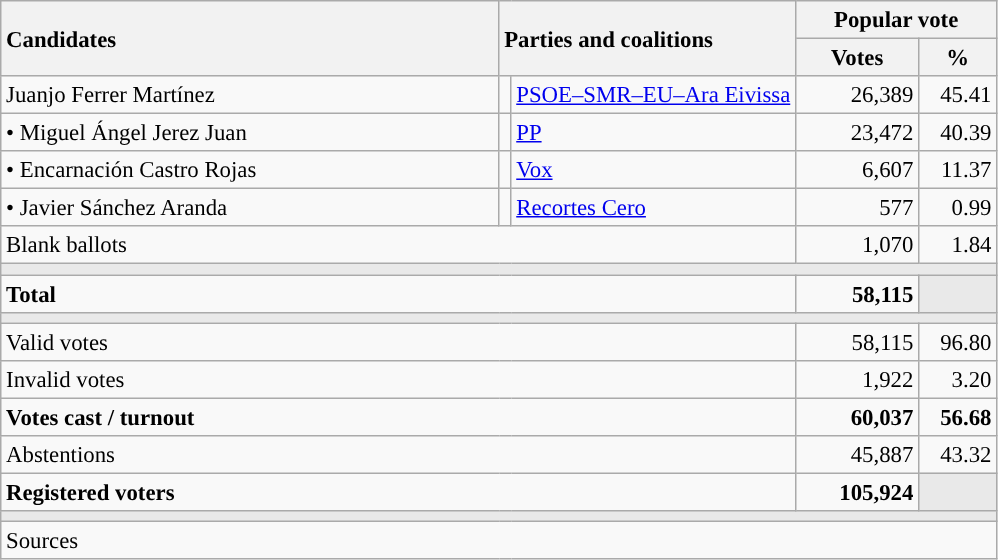<table class="wikitable" style="text-align:right; font-size:95%;">
<tr>
<th style="text-align:left;" rowspan="2" width="325">Candidates</th>
<th style="text-align:left;" rowspan="2" colspan="2" width="175">Parties and coalitions</th>
<th colspan="2">Popular vote</th>
</tr>
<tr>
<th width="75">Votes</th>
<th width="45">%</th>
</tr>
<tr>
<td align="left"> Juanjo Ferrer Martínez</td>
<td width="1" style="color:inherit;background:"></td>
<td align="left"><a href='#'>PSOE–SMR–EU–Ara Eivissa</a></td>
<td>26,389</td>
<td>45.41</td>
</tr>
<tr>
<td align="left">• Miguel Ángel Jerez Juan</td>
<td width="1" style="color:inherit;background:"></td>
<td align="left"><a href='#'>PP</a></td>
<td>23,472</td>
<td>40.39</td>
</tr>
<tr>
<td align="left">• Encarnación Castro Rojas</td>
<td width="1" style="color:inherit;background:"></td>
<td align="left"><a href='#'>Vox</a></td>
<td>6,607</td>
<td>11.37</td>
</tr>
<tr>
<td align="left">• Javier Sánchez Aranda</td>
<td width="1" style="color:inherit;background:"></td>
<td align="left"><a href='#'>Recortes Cero</a></td>
<td>577</td>
<td>0.99</td>
</tr>
<tr>
<td align="left" colspan="3">Blank ballots</td>
<td>1,070</td>
<td>1.84</td>
</tr>
<tr>
<td colspan="5" bgcolor="#E9E9E9"></td>
</tr>
<tr style="font-weight:bold;">
<td align="left" colspan="3">Total</td>
<td>58,115</td>
<td bgcolor="#E9E9E9"></td>
</tr>
<tr>
<td colspan="5" bgcolor="#E9E9E9"></td>
</tr>
<tr>
<td align="left" colspan="3">Valid votes</td>
<td>58,115</td>
<td>96.80</td>
</tr>
<tr>
<td align="left" colspan="3">Invalid votes</td>
<td>1,922</td>
<td>3.20</td>
</tr>
<tr style="font-weight:bold;">
<td align="left" colspan="3">Votes cast / turnout</td>
<td>60,037</td>
<td>56.68</td>
</tr>
<tr>
<td align="left" colspan="3">Abstentions</td>
<td>45,887</td>
<td>43.32</td>
</tr>
<tr style="font-weight:bold;">
<td align="left" colspan="3">Registered voters</td>
<td>105,924</td>
<td bgcolor="#E9E9E9"></td>
</tr>
<tr>
<td colspan="5" bgcolor="#E9E9E9"></td>
</tr>
<tr>
<td align="left" colspan="5">Sources</td>
</tr>
</table>
